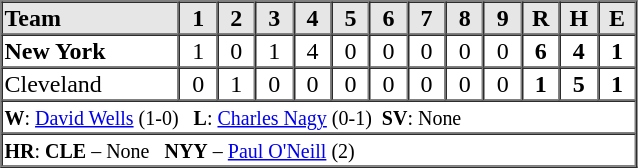<table border=1 cellspacing=0 width=425 style="margin-left:3em;">
<tr style="text-align:center; background-color:#e6e6e6;">
<th align=left width=28%>Team</th>
<th width=6%>1</th>
<th width=6%>2</th>
<th width=6%>3</th>
<th width=6%>4</th>
<th width=6%>5</th>
<th width=6%>6</th>
<th width=6%>7</th>
<th width=6%>8</th>
<th width=6%>9</th>
<th width=6%>R</th>
<th width=6%>H</th>
<th width=6%>E</th>
</tr>
<tr style="text-align:center;">
<td align=left><strong>New York</strong></td>
<td>1</td>
<td>0</td>
<td>1</td>
<td>4</td>
<td>0</td>
<td>0</td>
<td>0</td>
<td>0</td>
<td>0</td>
<td><strong>6</strong></td>
<td><strong>4</strong></td>
<td><strong>1</strong></td>
</tr>
<tr style="text-align:center;">
<td align=left>Cleveland</td>
<td>0</td>
<td>1</td>
<td>0</td>
<td>0</td>
<td>0</td>
<td>0</td>
<td>0</td>
<td>0</td>
<td>0</td>
<td><strong>1</strong></td>
<td><strong>5</strong></td>
<td><strong>1</strong></td>
</tr>
<tr style="text-align:left;">
<td colspan=13><small><strong>W</strong>: <a href='#'>David Wells</a> (1-0)   <strong>L</strong>: <a href='#'>Charles Nagy</a> (0-1)  <strong>SV</strong>: None</small></td>
</tr>
<tr style="text-align:left;">
<td colspan=13><small><strong>HR</strong>: <strong>CLE</strong> – None   <strong>NYY</strong> – <a href='#'>Paul O'Neill</a> (2)</small></td>
</tr>
</table>
